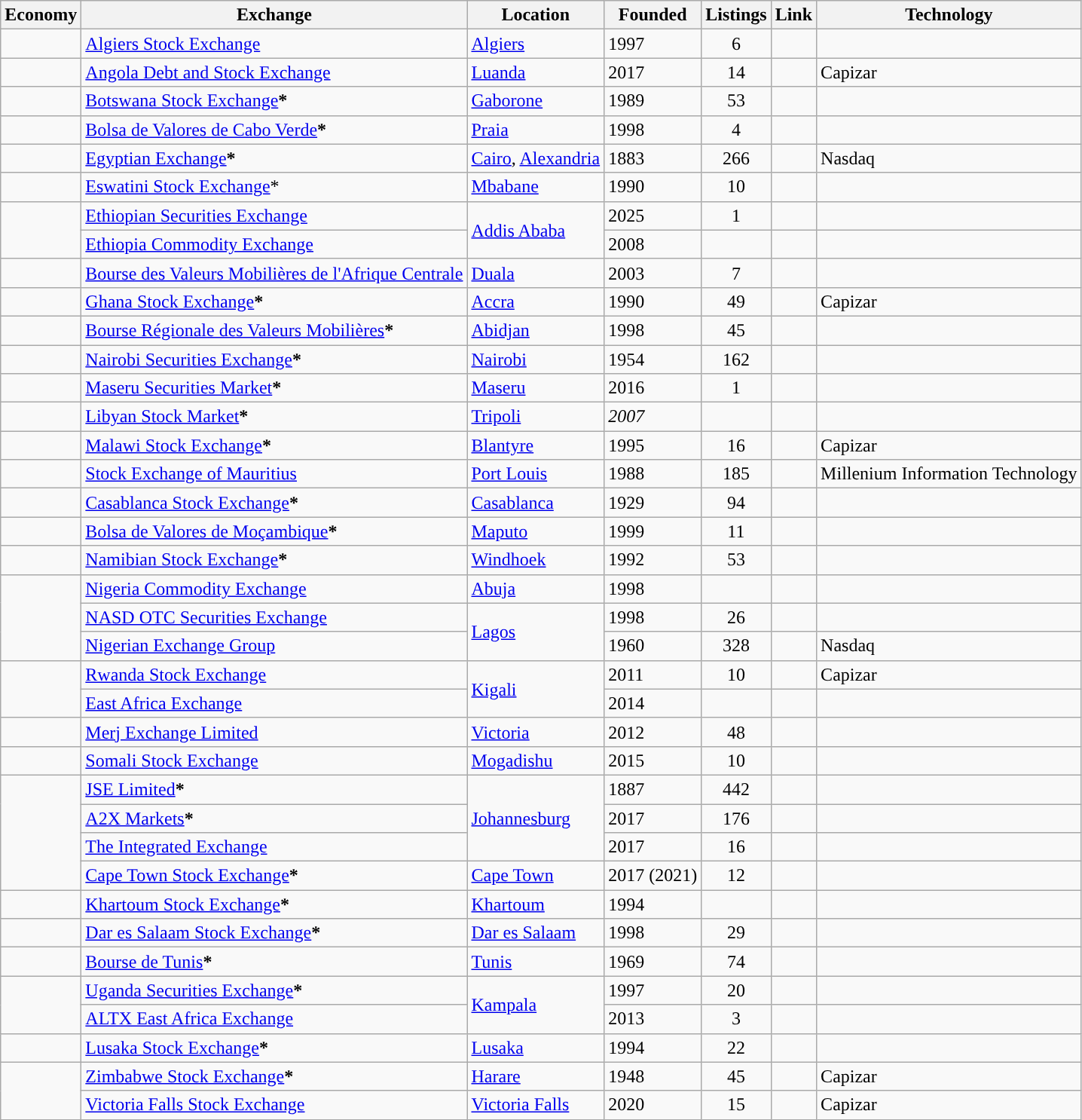<table class="wikitable sortable static-row-numbers static-row-header-text">
<tr>
<th>Economy</th>
<th>Exchange</th>
<th>Location</th>
<th>Founded</th>
<th>Listings</th>
<th>Link</th>
<th>Technology</th>
</tr>
<tr>
<td></td>
<td><a href='#'>Algiers Stock Exchange</a></td>
<td><a href='#'>Algiers</a></td>
<td>1997</td>
<td align="center">6</td>
<td></td>
<td></td>
</tr>
<tr>
<td></td>
<td><a href='#'>Angola Debt and Stock Exchange</a></td>
<td><a href='#'>Luanda</a></td>
<td>2017</td>
<td align="center">14</td>
<td></td>
<td> Capizar</td>
</tr>
<tr>
<td></td>
<td><a href='#'>Botswana Stock Exchange</a><strong>*</strong></td>
<td><a href='#'>Gaborone</a></td>
<td>1989</td>
<td align="center">53</td>
<td></td>
<td></td>
</tr>
<tr>
<td></td>
<td><a href='#'>Bolsa de Valores de Cabo Verde</a><strong>*</strong></td>
<td><a href='#'>Praia</a></td>
<td>1998</td>
<td align="center">4</td>
<td></td>
<td></td>
</tr>
<tr>
<td></td>
<td><a href='#'>Egyptian Exchange</a><strong>*</strong></td>
<td><a href='#'>Cairo</a>, <a href='#'>Alexandria</a></td>
<td>1883</td>
<td align="center">266</td>
<td></td>
<td>Nasdaq</td>
</tr>
<tr>
<td></td>
<td><a href='#'>Eswatini Stock Exchange</a>*</td>
<td><a href='#'>Mbabane</a></td>
<td>1990</td>
<td align="center">10</td>
<td></td>
<td></td>
</tr>
<tr>
<td rowspan="2"></td>
<td><a href='#'>Ethiopian Securities Exchange</a></td>
<td rowspan="2"><a href='#'>Addis Ababa</a></td>
<td>2025</td>
<td align="center">1</td>
<td></td>
<td></td>
</tr>
<tr>
<td><a href='#'>Ethiopia Commodity Exchange</a></td>
<td>2008</td>
<td align="center"></td>
<td></td>
<td></td>
</tr>
<tr>
<td></td>
<td><a href='#'>Bourse des Valeurs Mobilières de l'Afrique Centrale</a></td>
<td><a href='#'>Duala</a></td>
<td>2003</td>
<td align="center">7</td>
<td></td>
<td></td>
</tr>
<tr>
<td></td>
<td><a href='#'>Ghana Stock Exchange</a><strong>*</strong></td>
<td><a href='#'>Accra</a></td>
<td>1990</td>
<td align="center">49</td>
<td></td>
<td> Capizar</td>
</tr>
<tr>
<td></td>
<td><a href='#'>Bourse Régionale des Valeurs Mobilières</a><strong>*</strong></td>
<td><a href='#'>Abidjan</a></td>
<td>1998</td>
<td align="center">45</td>
<td></td>
<td></td>
</tr>
<tr>
<td></td>
<td><a href='#'>Nairobi Securities Exchange</a><strong>*</strong></td>
<td><a href='#'>Nairobi</a></td>
<td>1954</td>
<td align="center">162</td>
<td></td>
<td></td>
</tr>
<tr>
<td></td>
<td><a href='#'>Maseru Securities Market</a><strong>*</strong></td>
<td><a href='#'>Maseru</a></td>
<td>2016</td>
<td align="center">1</td>
<td></td>
<td></td>
</tr>
<tr>
<td></td>
<td><a href='#'>Libyan Stock Market</a><strong>*</strong></td>
<td><a href='#'>Tripoli</a></td>
<td><em>2007</em></td>
<td align="center"></td>
<td></td>
<td></td>
</tr>
<tr>
<td></td>
<td><a href='#'>Malawi Stock Exchange</a><strong>*</strong></td>
<td><a href='#'>Blantyre</a></td>
<td>1995</td>
<td align="center">16</td>
<td></td>
<td> Capizar</td>
</tr>
<tr>
<td></td>
<td><a href='#'>Stock Exchange of Mauritius</a></td>
<td><a href='#'>Port Louis</a></td>
<td>1988</td>
<td align="center">185</td>
<td></td>
<td>Millenium Information Technology</td>
</tr>
<tr>
<td></td>
<td><a href='#'>Casablanca Stock Exchange</a><strong>*</strong></td>
<td><a href='#'>Casablanca</a></td>
<td>1929</td>
<td align="center">94</td>
<td></td>
<td></td>
</tr>
<tr>
<td></td>
<td><a href='#'>Bolsa de Valores de Moçambique</a><strong>*</strong></td>
<td><a href='#'>Maputo</a></td>
<td>1999</td>
<td align="center">11</td>
<td></td>
<td></td>
</tr>
<tr>
<td></td>
<td><a href='#'>Namibian Stock Exchange</a><strong>*</strong></td>
<td><a href='#'>Windhoek</a></td>
<td>1992</td>
<td align="center">53</td>
<td></td>
<td></td>
</tr>
<tr>
<td rowspan="3"></td>
<td><a href='#'>Nigeria Commodity Exchange</a></td>
<td><a href='#'>Abuja</a></td>
<td>1998</td>
<td align="center"></td>
<td></td>
<td></td>
</tr>
<tr>
<td><a href='#'>NASD OTC Securities Exchange</a></td>
<td rowspan=2><a href='#'>Lagos</a></td>
<td>1998</td>
<td align="center">26</td>
<td></td>
<td></td>
</tr>
<tr>
<td><a href='#'>Nigerian Exchange Group</a></td>
<td>1960</td>
<td align="center">328</td>
<td></td>
<td>Nasdaq</td>
</tr>
<tr>
<td rowspan="2"></td>
<td><a href='#'>Rwanda Stock Exchange</a></td>
<td rowspan=2><a href='#'>Kigali</a></td>
<td>2011</td>
<td align="center">10</td>
<td></td>
<td> Capizar</td>
</tr>
<tr>
<td><a href='#'>East Africa Exchange</a></td>
<td>2014</td>
<td align="center"></td>
<td></td>
<td></td>
</tr>
<tr>
<td></td>
<td><a href='#'>Merj Exchange Limited</a></td>
<td><a href='#'>Victoria</a></td>
<td>2012</td>
<td align="center">48</td>
<td></td>
<td></td>
</tr>
<tr>
<td></td>
<td><a href='#'>Somali Stock Exchange</a></td>
<td><a href='#'>Mogadishu</a></td>
<td>2015</td>
<td align="center">10</td>
<td></td>
<td></td>
</tr>
<tr>
<td rowspan="4"></td>
<td><a href='#'>JSE Limited</a><strong>*</strong></td>
<td rowspan=3><a href='#'>Johannesburg</a></td>
<td>1887</td>
<td align="center">442</td>
<td></td>
<td></td>
</tr>
<tr>
<td><a href='#'>A2X Markets</a><strong>*</strong></td>
<td>2017</td>
<td align="center">176</td>
<td></td>
<td></td>
</tr>
<tr>
<td><a href='#'>The Integrated Exchange</a></td>
<td>2017</td>
<td align="center">16</td>
<td></td>
<td></td>
</tr>
<tr>
<td><a href='#'>Cape Town Stock Exchange</a><strong>*</strong></td>
<td><a href='#'>Cape Town</a></td>
<td>2017 (2021)</td>
<td align="center">12</td>
<td></td>
<td></td>
</tr>
<tr>
<td></td>
<td><a href='#'>Khartoum Stock Exchange</a><strong>*</strong></td>
<td><a href='#'>Khartoum</a></td>
<td>1994</td>
<td align="center"></td>
<td></td>
<td></td>
</tr>
<tr>
<td></td>
<td><a href='#'>Dar es Salaam Stock Exchange</a><strong>*</strong></td>
<td><a href='#'>Dar es Salaam</a></td>
<td>1998</td>
<td align="center">29</td>
<td></td>
<td></td>
</tr>
<tr>
<td></td>
<td><a href='#'>Bourse de Tunis</a><strong>*</strong></td>
<td><a href='#'>Tunis</a></td>
<td>1969</td>
<td align="center">74</td>
<td></td>
<td></td>
</tr>
<tr>
<td rowspan="2"></td>
<td><a href='#'>Uganda Securities Exchange</a><strong>*</strong></td>
<td rowspan=2><a href='#'>Kampala</a></td>
<td>1997</td>
<td align="center">20</td>
<td></td>
<td></td>
</tr>
<tr>
<td><a href='#'>ALTX East Africa Exchange</a></td>
<td>2013</td>
<td align="center">3</td>
<td></td>
<td></td>
</tr>
<tr>
<td></td>
<td><a href='#'>Lusaka Stock Exchange</a><strong>*</strong></td>
<td><a href='#'>Lusaka</a></td>
<td>1994</td>
<td align="center">22</td>
<td></td>
<td></td>
</tr>
<tr>
<td rowspan="3"></td>
<td><a href='#'>Zimbabwe Stock Exchange</a><strong>*</strong></td>
<td><a href='#'>Harare</a></td>
<td>1948</td>
<td align="center">45</td>
<td></td>
<td> Capizar</td>
</tr>
<tr>
<td><a href='#'>Victoria Falls Stock Exchange</a></td>
<td><a href='#'>Victoria Falls</a></td>
<td>2020</td>
<td align="center">15</td>
<td></td>
<td> Capizar</td>
</tr>
</table>
